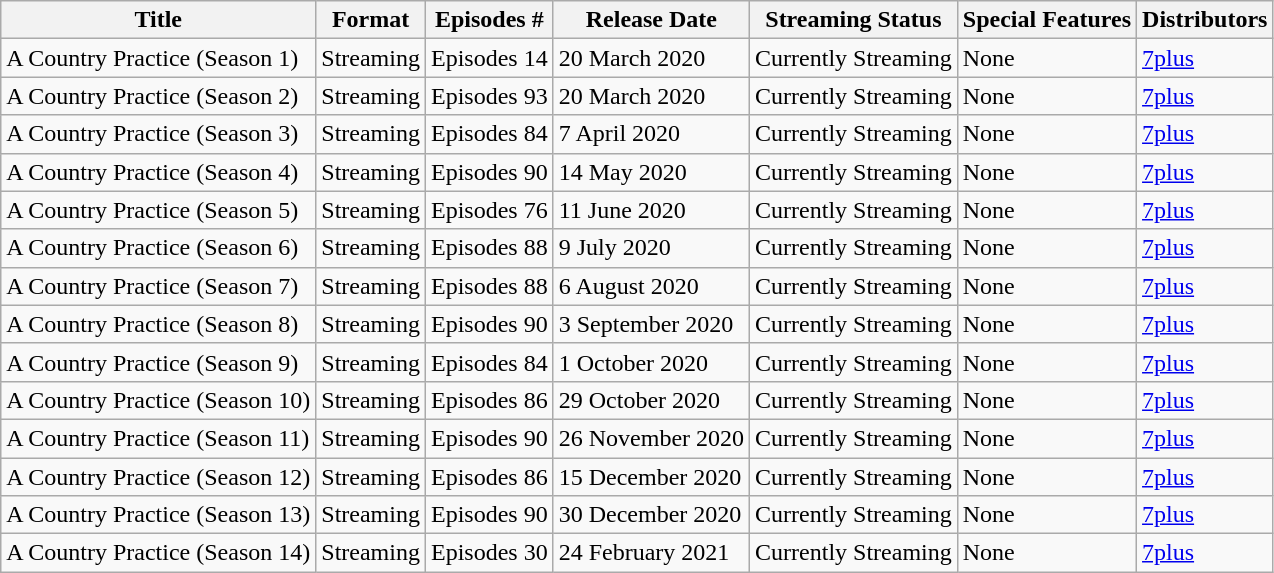<table class="wikitable">
<tr>
<th>Title</th>
<th>Format</th>
<th>Episodes #</th>
<th>Release Date</th>
<th>Streaming Status</th>
<th>Special Features</th>
<th>Distributors</th>
</tr>
<tr>
<td>A Country Practice (Season 1)</td>
<td>Streaming</td>
<td style="text-align:left;">Episodes 14</td>
<td>20 March 2020</td>
<td>Currently Streaming</td>
<td>None</td>
<td><a href='#'>7plus</a></td>
</tr>
<tr>
<td>A Country Practice (Season 2)</td>
<td>Streaming</td>
<td style="text-align:left;">Episodes 93</td>
<td>20 March 2020</td>
<td>Currently Streaming</td>
<td>None</td>
<td><a href='#'>7plus</a></td>
</tr>
<tr>
<td>A Country Practice (Season 3)</td>
<td>Streaming</td>
<td style="text-align:left;">Episodes 84</td>
<td>7 April 2020</td>
<td>Currently Streaming</td>
<td>None</td>
<td><a href='#'>7plus</a></td>
</tr>
<tr>
<td>A Country Practice (Season 4)</td>
<td>Streaming</td>
<td style="text-align:left;">Episodes 90</td>
<td>14 May 2020</td>
<td>Currently Streaming</td>
<td>None</td>
<td><a href='#'>7plus</a></td>
</tr>
<tr>
<td>A Country Practice (Season 5)</td>
<td>Streaming</td>
<td style="text-align:left;">Episodes 76</td>
<td>11 June 2020</td>
<td>Currently Streaming</td>
<td>None</td>
<td><a href='#'>7plus</a></td>
</tr>
<tr>
<td>A Country Practice (Season 6)</td>
<td>Streaming</td>
<td style="text-align:left;">Episodes 88</td>
<td>9 July 2020</td>
<td>Currently Streaming</td>
<td>None</td>
<td><a href='#'>7plus</a></td>
</tr>
<tr>
<td>A Country Practice (Season 7)</td>
<td>Streaming</td>
<td style="text-align:left;">Episodes 88</td>
<td>6 August 2020</td>
<td>Currently Streaming</td>
<td>None</td>
<td><a href='#'>7plus</a></td>
</tr>
<tr>
<td>A Country Practice (Season 8)</td>
<td>Streaming</td>
<td style="text-align:left;">Episodes 90</td>
<td>3 September 2020</td>
<td>Currently Streaming</td>
<td>None</td>
<td><a href='#'>7plus</a></td>
</tr>
<tr>
<td>A Country Practice (Season 9)</td>
<td>Streaming</td>
<td style="text-align:left;">Episodes 84</td>
<td>1 October 2020</td>
<td>Currently Streaming</td>
<td>None</td>
<td><a href='#'>7plus</a></td>
</tr>
<tr>
<td>A Country Practice (Season 10)</td>
<td>Streaming</td>
<td style="text-align:left;">Episodes 86</td>
<td>29 October 2020</td>
<td>Currently Streaming</td>
<td>None</td>
<td><a href='#'>7plus</a></td>
</tr>
<tr>
<td>A Country Practice (Season 11)</td>
<td>Streaming</td>
<td style="text-align:left;">Episodes 90</td>
<td>26 November 2020</td>
<td>Currently Streaming</td>
<td>None</td>
<td><a href='#'>7plus</a></td>
</tr>
<tr>
<td>A Country Practice (Season 12)</td>
<td>Streaming</td>
<td style="text-align:left;">Episodes 86</td>
<td>15 December 2020</td>
<td>Currently Streaming</td>
<td>None</td>
<td><a href='#'>7plus</a></td>
</tr>
<tr>
<td>A Country Practice (Season 13)</td>
<td>Streaming</td>
<td style="text-align:left;">Episodes 90</td>
<td>30 December 2020</td>
<td>Currently Streaming</td>
<td>None</td>
<td><a href='#'>7plus</a></td>
</tr>
<tr>
<td>A Country Practice (Season 14)</td>
<td>Streaming</td>
<td style="text-align:left;">Episodes 30</td>
<td>24 February 2021</td>
<td>Currently Streaming</td>
<td>None</td>
<td><a href='#'>7plus</a></td>
</tr>
</table>
